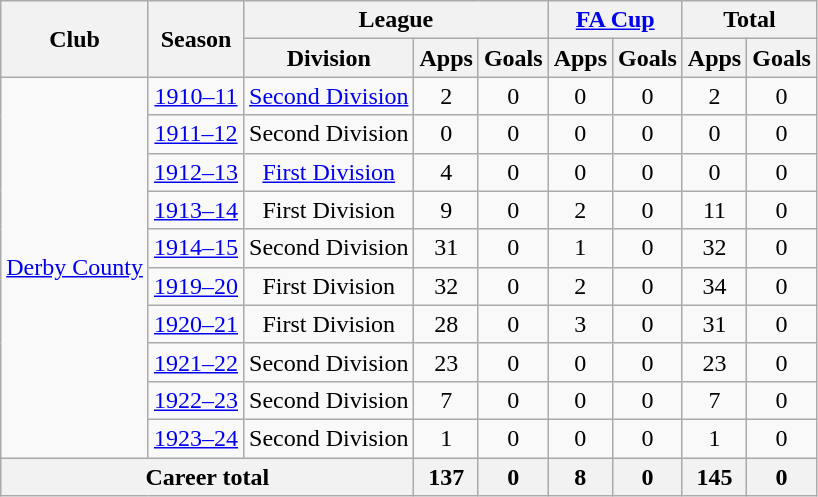<table class="wikitable" style="text-align: center;">
<tr>
<th rowspan="2">Club</th>
<th rowspan="2">Season</th>
<th colspan="3">League</th>
<th colspan="2"><a href='#'>FA Cup</a></th>
<th colspan="2">Total</th>
</tr>
<tr>
<th>Division</th>
<th>Apps</th>
<th>Goals</th>
<th>Apps</th>
<th>Goals</th>
<th>Apps</th>
<th>Goals</th>
</tr>
<tr>
<td rowspan=10><a href='#'>Derby County</a></td>
<td><a href='#'>1910–11</a></td>
<td><a href='#'>Second Division</a></td>
<td>2</td>
<td>0</td>
<td>0</td>
<td>0</td>
<td>2</td>
<td>0</td>
</tr>
<tr>
<td><a href='#'>1911–12</a></td>
<td>Second Division</td>
<td>0</td>
<td>0</td>
<td>0</td>
<td>0</td>
<td>0</td>
<td>0</td>
</tr>
<tr>
<td><a href='#'>1912–13</a></td>
<td><a href='#'>First Division</a></td>
<td>4</td>
<td>0</td>
<td>0</td>
<td>0</td>
<td>0</td>
<td>0</td>
</tr>
<tr>
<td><a href='#'>1913–14</a></td>
<td>First Division</td>
<td>9</td>
<td>0</td>
<td>2</td>
<td>0</td>
<td>11</td>
<td>0</td>
</tr>
<tr>
<td><a href='#'>1914–15</a></td>
<td>Second Division</td>
<td>31</td>
<td>0</td>
<td>1</td>
<td>0</td>
<td>32</td>
<td>0</td>
</tr>
<tr>
<td><a href='#'>1919–20</a></td>
<td>First Division</td>
<td>32</td>
<td>0</td>
<td>2</td>
<td>0</td>
<td>34</td>
<td>0</td>
</tr>
<tr>
<td><a href='#'>1920–21</a></td>
<td>First Division</td>
<td>28</td>
<td>0</td>
<td>3</td>
<td>0</td>
<td>31</td>
<td>0</td>
</tr>
<tr>
<td><a href='#'>1921–22</a></td>
<td>Second Division</td>
<td>23</td>
<td>0</td>
<td>0</td>
<td>0</td>
<td>23</td>
<td>0</td>
</tr>
<tr>
<td><a href='#'>1922–23</a></td>
<td>Second Division</td>
<td>7</td>
<td>0</td>
<td>0</td>
<td>0</td>
<td>7</td>
<td>0</td>
</tr>
<tr>
<td><a href='#'>1923–24</a></td>
<td>Second Division</td>
<td>1</td>
<td>0</td>
<td>0</td>
<td>0</td>
<td>1</td>
<td>0</td>
</tr>
<tr>
<th colspan="3">Career total</th>
<th>137</th>
<th>0</th>
<th>8</th>
<th>0</th>
<th>145</th>
<th>0</th>
</tr>
</table>
